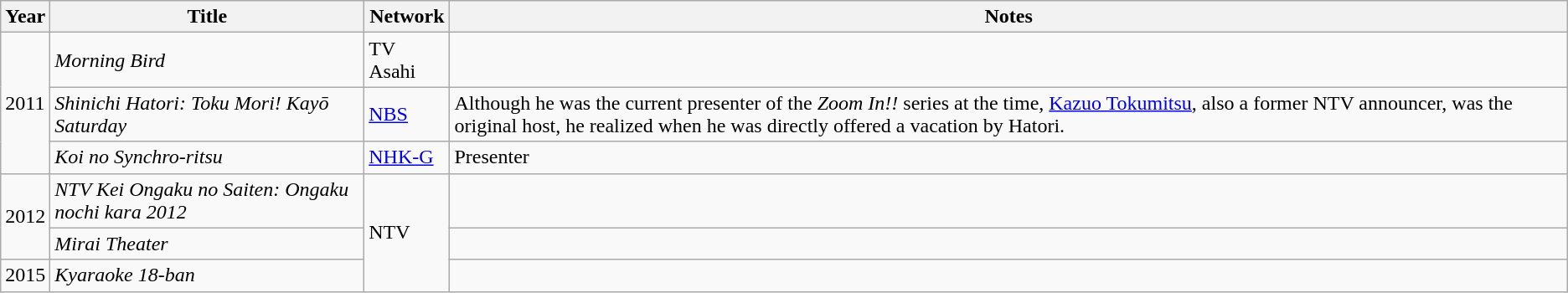<table class="wikitable">
<tr>
<th>Year</th>
<th>Title</th>
<th>Network</th>
<th>Notes</th>
</tr>
<tr>
<td rowspan="3">2011</td>
<td><em>Morning Bird</em></td>
<td>TV Asahi</td>
<td></td>
</tr>
<tr>
<td><em>Shinichi Hatori: Toku Mori! Kayō Saturday</em></td>
<td><a href='#'>NBS</a></td>
<td>Although he was the current presenter of the <em>Zoom In!!</em> series at the time, <a href='#'>Kazuo Tokumitsu</a>, also a former NTV announcer, was the original host, he realized when he was directly offered a vacation by Hatori.</td>
</tr>
<tr>
<td><em>Koi no Synchro-ritsu</em></td>
<td><a href='#'>NHK-G</a></td>
<td>Presenter</td>
</tr>
<tr>
<td rowspan="2">2012</td>
<td><em>NTV Kei Ongaku no Saiten: Ongaku nochi kara 2012</em></td>
<td rowspan="3">NTV</td>
<td></td>
</tr>
<tr>
<td><em>Mirai Theater</em></td>
<td></td>
</tr>
<tr>
<td>2015</td>
<td><em>Kyaraoke 18-ban</em></td>
<td></td>
</tr>
</table>
